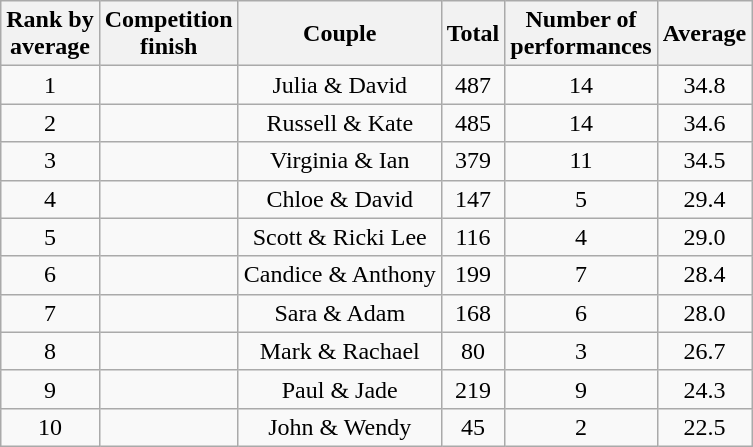<table class="wikitable sortable" style="text-align:center;">
<tr>
<th>Rank by<br>average</th>
<th>Competition<br>finish</th>
<th>Couple</th>
<th>Total</th>
<th>Number of<br>performances</th>
<th>Average</th>
</tr>
<tr>
<td>1</td>
<td></td>
<td>Julia & David</td>
<td>487</td>
<td>14</td>
<td>34.8</td>
</tr>
<tr>
<td>2</td>
<td></td>
<td>Russell & Kate</td>
<td>485</td>
<td>14</td>
<td>34.6</td>
</tr>
<tr>
<td>3</td>
<td></td>
<td>Virginia & Ian</td>
<td>379</td>
<td>11</td>
<td>34.5</td>
</tr>
<tr>
<td>4</td>
<td></td>
<td>Chloe & David</td>
<td>147</td>
<td>5</td>
<td>29.4</td>
</tr>
<tr>
<td>5</td>
<td></td>
<td>Scott & Ricki Lee</td>
<td>116</td>
<td>4</td>
<td>29.0</td>
</tr>
<tr>
<td>6</td>
<td></td>
<td>Candice & Anthony</td>
<td>199</td>
<td>7</td>
<td>28.4</td>
</tr>
<tr>
<td>7</td>
<td></td>
<td>Sara & Adam</td>
<td>168</td>
<td>6</td>
<td>28.0</td>
</tr>
<tr>
<td>8</td>
<td></td>
<td>Mark & Rachael</td>
<td>80</td>
<td>3</td>
<td>26.7</td>
</tr>
<tr>
<td>9</td>
<td></td>
<td>Paul & Jade</td>
<td>219</td>
<td>9</td>
<td>24.3</td>
</tr>
<tr>
<td>10</td>
<td></td>
<td>John & Wendy</td>
<td>45</td>
<td>2</td>
<td>22.5</td>
</tr>
</table>
